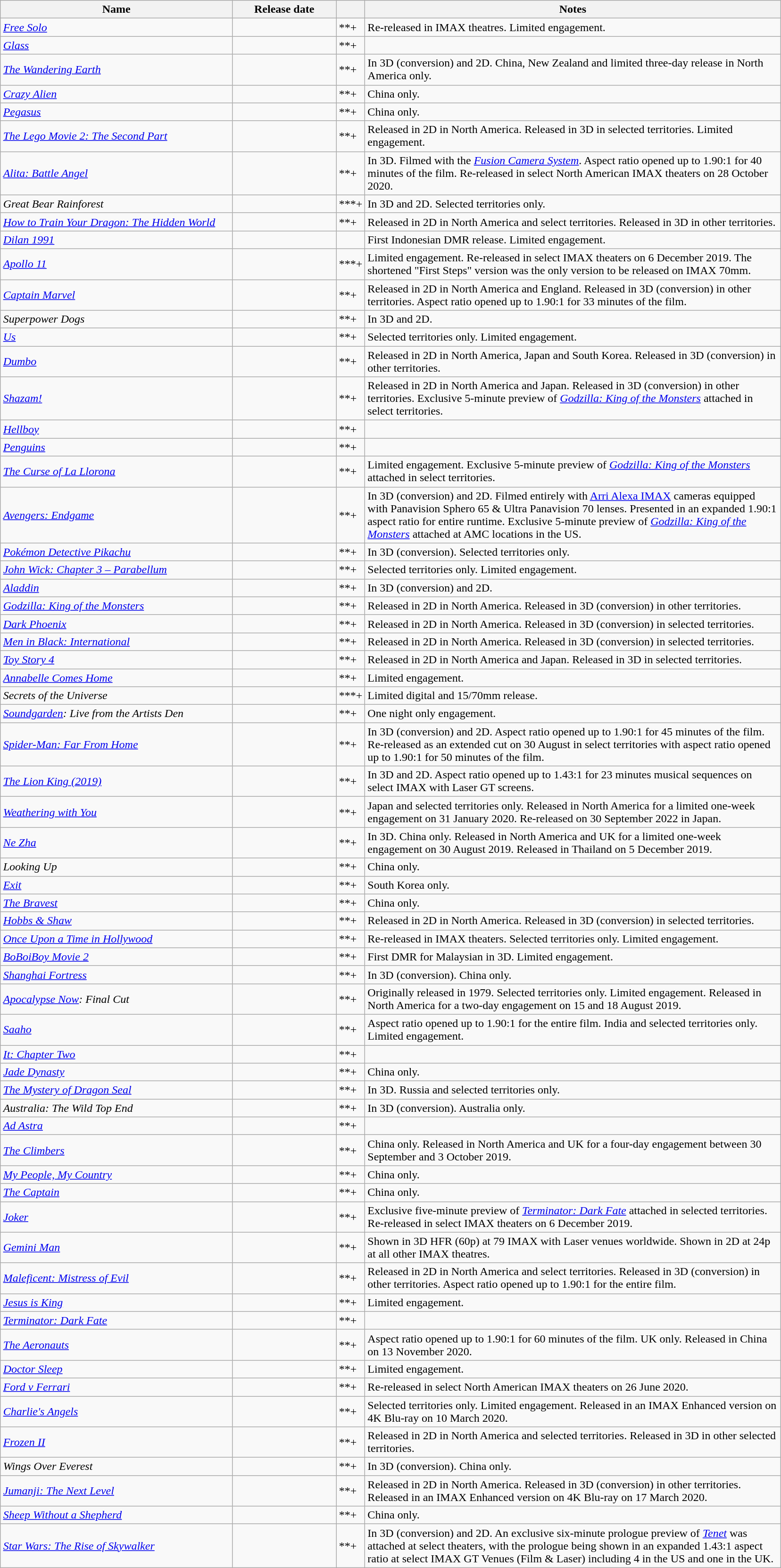<table class="wikitable sortable collapsible" style="margin:auto;">
<tr>
<th scope="col" style="width:320px;">Name</th>
<th scope="col" style="width:140px;">Release date</th>
<th scope="col" class="unsortable" style="width:20px;"></th>
<th scope="col" class="unsortable" style="width:580px;">Notes</th>
</tr>
<tr>
<td><em><a href='#'>Free Solo</a></em></td>
<td align=center></td>
<td>**+</td>
<td>Re-released in IMAX theatres. Limited engagement.</td>
</tr>
<tr>
<td><em><a href='#'>Glass</a></em></td>
<td align=center></td>
<td>**+</td>
<td></td>
</tr>
<tr>
<td><em><a href='#'>The Wandering Earth</a></em></td>
<td align=center></td>
<td>**+</td>
<td>In 3D (conversion) and 2D. China, New Zealand and limited three-day release in North America only.</td>
</tr>
<tr>
<td><em><a href='#'>Crazy Alien</a></em></td>
<td align=center></td>
<td>**+</td>
<td>China only.</td>
</tr>
<tr>
<td><em><a href='#'>Pegasus</a></em></td>
<td align=center></td>
<td>**+</td>
<td>China only.</td>
</tr>
<tr>
<td><em><a href='#'>The Lego Movie 2: The Second Part</a></em></td>
<td align=center></td>
<td>**+</td>
<td>Released in 2D in North America. Released in 3D in selected territories. Limited engagement.</td>
</tr>
<tr>
<td><em><a href='#'>Alita: Battle Angel</a></em></td>
<td align=center></td>
<td>**+</td>
<td>In 3D. Filmed with the <em><a href='#'>Fusion Camera System</a></em>. Aspect ratio opened up to 1.90:1 for 40 minutes of the film. Re-released in select North American IMAX theaters on 28 October 2020.</td>
</tr>
<tr>
<td><em>Great Bear Rainforest</em></td>
<td align=center></td>
<td>***+</td>
<td>In 3D and 2D. Selected territories only.</td>
</tr>
<tr>
<td><em><a href='#'>How to Train Your Dragon: The Hidden World</a></em></td>
<td align=center></td>
<td>**+</td>
<td>Released in 2D in North America and select territories. Released in 3D in other territories.</td>
</tr>
<tr>
<td><em><a href='#'>Dilan 1991</a></em></td>
<td align=center></td>
<td></td>
<td>First Indonesian DMR release. Limited engagement.</td>
</tr>
<tr>
<td><em><a href='#'>Apollo 11</a></em></td>
<td align=center></td>
<td>***+</td>
<td>Limited engagement. Re-released in select IMAX theaters on 6 December 2019. The shortened "First Steps" version was the only version to be released on IMAX 70mm.</td>
</tr>
<tr>
<td><em><a href='#'>Captain Marvel</a></em></td>
<td align=center></td>
<td>**+</td>
<td>Released in 2D in North America and England. Released in 3D (conversion) in other territories. Aspect ratio opened up to 1.90:1 for 33 minutes of the film.</td>
</tr>
<tr>
<td><em>Superpower Dogs</em></td>
<td align=center></td>
<td>**+</td>
<td>In 3D and 2D.</td>
</tr>
<tr>
<td><em><a href='#'>Us</a></em></td>
<td align=center></td>
<td>**+</td>
<td>Selected territories only. Limited engagement.</td>
</tr>
<tr>
<td><em><a href='#'>Dumbo</a></em></td>
<td align=center></td>
<td>**+</td>
<td>Released in 2D in North America, Japan and South Korea. Released in 3D (conversion) in other territories.</td>
</tr>
<tr>
<td><em><a href='#'>Shazam!</a></em></td>
<td align=center></td>
<td>**+</td>
<td>Released in 2D in North America and Japan. Released in 3D (conversion) in other territories. Exclusive 5-minute preview of <em><a href='#'>Godzilla: King of the Monsters</a></em> attached in select territories.</td>
</tr>
<tr>
<td><em><a href='#'>Hellboy</a></em></td>
<td align=center></td>
<td>**+</td>
<td></td>
</tr>
<tr>
<td><em><a href='#'>Penguins</a></em></td>
<td align=center></td>
<td>**+</td>
<td></td>
</tr>
<tr>
<td><em><a href='#'>The Curse of La Llorona</a></em></td>
<td align=center></td>
<td>**+</td>
<td>Limited engagement. Exclusive 5-minute preview of <em><a href='#'>Godzilla: King of the Monsters</a></em> attached in select territories.</td>
</tr>
<tr>
<td><em><a href='#'>Avengers: Endgame</a></em></td>
<td align=center></td>
<td>**+</td>
<td>In 3D (conversion) and 2D. Filmed entirely with <a href='#'>Arri Alexa IMAX</a> cameras equipped with Panavision Sphero 65 & Ultra Panavision 70 lenses. Presented in an expanded 1.90:1 aspect ratio for entire runtime. Exclusive 5-minute preview of <em><a href='#'>Godzilla: King of the Monsters</a></em> attached at AMC locations in the US.</td>
</tr>
<tr>
<td><em><a href='#'>Pokémon Detective Pikachu</a></em></td>
<td align=center></td>
<td>**+</td>
<td>In 3D (conversion). Selected territories only.</td>
</tr>
<tr>
<td><em><a href='#'>John Wick: Chapter 3&nbsp;– Parabellum</a></em></td>
<td align=center></td>
<td>**+</td>
<td>Selected territories only. Limited engagement.</td>
</tr>
<tr>
<td><em><a href='#'>Aladdin</a></em></td>
<td align=center></td>
<td>**+</td>
<td>In 3D (conversion) and 2D.</td>
</tr>
<tr>
<td><em><a href='#'>Godzilla: King of the Monsters</a></em></td>
<td align=center></td>
<td>**+</td>
<td>Released in 2D in North America. Released in 3D (conversion) in other territories.</td>
</tr>
<tr>
<td><em><a href='#'>Dark Phoenix</a></em></td>
<td align=center></td>
<td>**+</td>
<td>Released in 2D in North America. Released in 3D (conversion) in selected territories.</td>
</tr>
<tr>
<td><em><a href='#'>Men in Black: International</a></em></td>
<td align=center></td>
<td>**+</td>
<td>Released in 2D in North America. Released in 3D (conversion) in selected territories.</td>
</tr>
<tr>
<td><em><a href='#'>Toy Story 4</a></em></td>
<td align=center></td>
<td>**+</td>
<td>Released in 2D in North America and Japan. Released in 3D in selected territories.</td>
</tr>
<tr>
<td><em><a href='#'>Annabelle Comes Home</a></em></td>
<td align=center></td>
<td>**+</td>
<td>Limited engagement.</td>
</tr>
<tr>
<td><em>Secrets of the Universe</em></td>
<td align=center></td>
<td>***+</td>
<td>Limited digital and 15/70mm release.</td>
</tr>
<tr>
<td><em><a href='#'>Soundgarden</a>: Live from the Artists Den</em></td>
<td align=center></td>
<td>**+</td>
<td>One night only engagement.</td>
</tr>
<tr>
<td><em><a href='#'>Spider-Man: Far From Home</a></em></td>
<td align=center></td>
<td>**+</td>
<td>In 3D (conversion) and 2D. Aspect ratio opened up to 1.90:1 for 45 minutes of the film. Re-released as an extended cut on 30 August in select territories with aspect ratio opened up to 1.90:1 for 50 minutes of the film.</td>
</tr>
<tr>
<td><em><a href='#'>The Lion King (2019)</a></em></td>
<td align=center></td>
<td>**+</td>
<td>In 3D and 2D. Aspect ratio opened up to 1.43:1 for 23 minutes musical sequences on select IMAX with Laser GT screens.</td>
</tr>
<tr>
<td><em><a href='#'>Weathering with You</a></em></td>
<td align=center></td>
<td>**+</td>
<td>Japan and selected territories only. Released in North America for a limited one-week engagement on 31 January 2020. Re-released on 30 September 2022 in Japan.</td>
</tr>
<tr>
<td><em><a href='#'>Ne Zha</a></em></td>
<td align=center></td>
<td>**+</td>
<td>In 3D. China only. Released in North America and UK for a limited one-week engagement on 30 August 2019. Released in Thailand on 5 December 2019.</td>
</tr>
<tr>
<td><em>Looking Up</em></td>
<td align=center></td>
<td>**+</td>
<td>China only.</td>
</tr>
<tr>
<td><em><a href='#'>Exit</a></em></td>
<td align=center></td>
<td>**+</td>
<td>South Korea only.</td>
</tr>
<tr>
<td><em><a href='#'>The Bravest</a> </em></td>
<td align=center></td>
<td>**+</td>
<td>China only.</td>
</tr>
<tr>
<td><em><a href='#'>Hobbs & Shaw</a></em></td>
<td align=center></td>
<td>**+</td>
<td>Released in 2D in North America. Released in 3D (conversion) in selected territories.</td>
</tr>
<tr>
<td><em><a href='#'>Once Upon a Time in Hollywood</a></em></td>
<td align=center></td>
<td>**+</td>
<td>Re-released in IMAX theaters. Selected territories only. Limited engagement.</td>
</tr>
<tr>
<td><em><a href='#'>BoBoiBoy Movie 2</a></em></td>
<td align=center></td>
<td>**+</td>
<td>First DMR for Malaysian in 3D. Limited engagement.</td>
</tr>
<tr>
<td><em><a href='#'>Shanghai Fortress</a></em></td>
<td align=center></td>
<td>**+</td>
<td>In 3D (conversion). China only.</td>
</tr>
<tr>
<td><em><a href='#'>Apocalypse Now</a>: Final Cut</em></td>
<td align=center></td>
<td>**+</td>
<td>Originally released in 1979. Selected territories only. Limited engagement. Released in North America for a two-day engagement on 15 and 18 August 2019.</td>
</tr>
<tr>
<td><em><a href='#'>Saaho</a></em></td>
<td align=center></td>
<td>**+</td>
<td>Aspect ratio opened up to 1.90:1 for the entire film. India and selected territories only. Limited engagement.</td>
</tr>
<tr>
<td><em><a href='#'>It: Chapter Two</a></em></td>
<td align=center></td>
<td>**+</td>
<td></td>
</tr>
<tr>
<td><em><a href='#'>Jade Dynasty</a></em></td>
<td align=center></td>
<td>**+</td>
<td>China only.</td>
</tr>
<tr>
<td><em><a href='#'>The Mystery of Dragon Seal</a></em></td>
<td align=center></td>
<td>**+</td>
<td>In 3D. Russia and selected territories only.</td>
</tr>
<tr>
<td><em>Australia: The Wild Top End</em></td>
<td align=center></td>
<td>**+</td>
<td>In 3D (conversion). Australia only.</td>
</tr>
<tr>
<td><em><a href='#'>Ad Astra</a></em></td>
<td align=center></td>
<td>**+</td>
<td></td>
</tr>
<tr>
<td><em><a href='#'>The Climbers</a></em></td>
<td align=center></td>
<td>**+</td>
<td>China only. Released in North America and UK for a four-day engagement between 30 September and 3 October 2019.</td>
</tr>
<tr>
<td><em><a href='#'>My People, My Country</a></em></td>
<td align=center></td>
<td>**+</td>
<td>China only.</td>
</tr>
<tr>
<td><em><a href='#'>The Captain</a></em></td>
<td align=center></td>
<td>**+</td>
<td>China only.</td>
</tr>
<tr>
<td><em><a href='#'>Joker</a></em></td>
<td align=center></td>
<td>**+</td>
<td>Exclusive five-minute preview of <em><a href='#'>Terminator: Dark Fate</a></em> attached in selected territories. Re-released in select IMAX theaters on 6 December 2019.</td>
</tr>
<tr>
<td><em><a href='#'>Gemini Man</a></em></td>
<td align=center></td>
<td>**+</td>
<td>Shown in 3D HFR (60p) at 79 IMAX with Laser venues worldwide. Shown in 2D at 24p at all other IMAX theatres.</td>
</tr>
<tr>
<td><em><a href='#'>Maleficent: Mistress of Evil</a></em></td>
<td align=center></td>
<td>**+</td>
<td>Released in 2D in North America and select territories. Released in 3D (conversion) in other territories. Aspect ratio opened up to 1.90:1 for the entire film.</td>
</tr>
<tr>
<td><em><a href='#'>Jesus is King</a></em></td>
<td align=center></td>
<td>**+</td>
<td>Limited engagement.</td>
</tr>
<tr>
<td><em><a href='#'>Terminator: Dark Fate</a></em></td>
<td align=center></td>
<td>**+</td>
<td></td>
</tr>
<tr>
<td><em><a href='#'>The Aeronauts</a></em></td>
<td align=center></td>
<td>**+</td>
<td>Aspect ratio opened up to 1.90:1 for 60 minutes of the film. UK only. Released in China on 13 November 2020.</td>
</tr>
<tr>
<td><em><a href='#'>Doctor Sleep</a></em></td>
<td align=center></td>
<td>**+</td>
<td>Limited engagement.</td>
</tr>
<tr>
<td><em><a href='#'>Ford v Ferrari</a></em></td>
<td align=center></td>
<td>**+</td>
<td>Re-released in select North American IMAX theaters on 26 June 2020.</td>
</tr>
<tr>
<td><em><a href='#'>Charlie's Angels</a></em></td>
<td align=center></td>
<td>**+</td>
<td>Selected territories only. Limited engagement. Released in an IMAX Enhanced version on 4K Blu-ray on 10 March 2020.</td>
</tr>
<tr>
<td><em><a href='#'>Frozen II</a></em></td>
<td align=center></td>
<td>**+</td>
<td>Released in 2D in North America and selected territories. Released in 3D in other selected territories.</td>
</tr>
<tr>
<td><em>Wings Over Everest</em></td>
<td align=center></td>
<td>**+</td>
<td>In 3D (conversion). China only.</td>
</tr>
<tr>
<td><em><a href='#'>Jumanji: The Next Level</a></em></td>
<td align=center></td>
<td>**+</td>
<td>Released in 2D in North America. Released in 3D (conversion) in other territories. Released in an IMAX Enhanced version on 4K Blu-ray on 17 March 2020.</td>
</tr>
<tr>
<td><em><a href='#'>Sheep Without a Shepherd</a></em></td>
<td align=center></td>
<td>**+</td>
<td>China only.</td>
</tr>
<tr>
<td><em><a href='#'>Star Wars: The Rise of Skywalker</a></em></td>
<td align=center></td>
<td>**+</td>
<td>In 3D (conversion) and 2D. An exclusive six-minute prologue preview of <em><a href='#'>Tenet</a></em> was attached at select theaters, with the prologue being shown in an expanded 1.43:1 aspect ratio at select IMAX GT Venues (Film & Laser) including 4 in the US and one in the UK.</td>
</tr>
</table>
